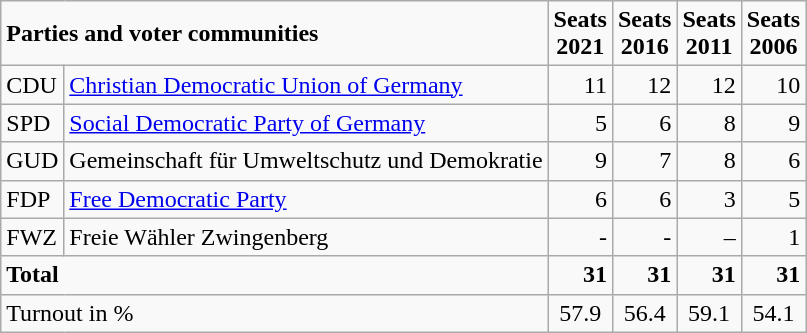<table class="wikitable">
<tr class="hintergrundfarbe5">
<td colspan="2"><strong>Parties and voter communities</strong></td>
<td align="center"><strong>Seats<br>2021</strong></td>
<td align="center"><strong>Seats<br>2016</strong></td>
<td align="center"><strong>Seats<br>2011</strong></td>
<td align="center"><strong>Seats<br>2006</strong></td>
</tr>
<tr>
<td>CDU</td>
<td><a href='#'>Christian Democratic Union of Germany</a></td>
<td align="right">11</td>
<td align="right">12</td>
<td align="right">12</td>
<td align="right">10</td>
</tr>
<tr>
<td>SPD</td>
<td><a href='#'>Social Democratic Party of Germany</a></td>
<td align="right">5</td>
<td align="right">6</td>
<td align="right">8</td>
<td align="right">9</td>
</tr>
<tr>
<td>GUD</td>
<td>Gemeinschaft für Umweltschutz und Demokratie</td>
<td align="right">9</td>
<td align="right">7</td>
<td align="right">8</td>
<td align="right">6</td>
</tr>
<tr>
<td>FDP</td>
<td><a href='#'>Free Democratic Party</a></td>
<td align="right">6</td>
<td align="right">6</td>
<td align="right">3</td>
<td align="right">5</td>
</tr>
<tr>
<td>FWZ</td>
<td>Freie Wähler Zwingenberg</td>
<td align="right">-</td>
<td align="right">-</td>
<td align="right">–</td>
<td align="right">1</td>
</tr>
<tr class="hintergrundfarbe5">
<td colspan="2"><strong>Total</strong></td>
<td align="right"><strong>31</strong></td>
<td align="right"><strong>31</strong></td>
<td align="right"><strong>31</strong></td>
<td align="right"><strong>31</strong></td>
</tr>
<tr class="hintergrundfarbe5">
<td colspan="2">Turnout in %</td>
<td align="center">57.9</td>
<td align="center">56.4</td>
<td align="center">59.1</td>
<td align="center">54.1</td>
</tr>
</table>
